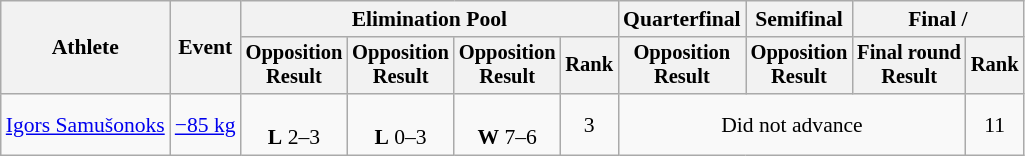<table class="wikitable" style="font-size:90%">
<tr>
<th rowspan="2">Athlete</th>
<th rowspan="2">Event</th>
<th colspan=4>Elimination Pool</th>
<th>Quarterfinal</th>
<th>Semifinal</th>
<th colspan=2>Final / </th>
</tr>
<tr style="font-size: 95%">
<th>Opposition<br>Result</th>
<th>Opposition<br>Result</th>
<th>Opposition<br>Result</th>
<th>Rank</th>
<th>Opposition<br>Result</th>
<th>Opposition<br>Result</th>
<th>Final round<br>Result</th>
<th>Rank</th>
</tr>
<tr align=center>
<td align=left><a href='#'>Igors Samušonoks</a></td>
<td align=left><a href='#'>−85 kg</a></td>
<td><br><strong>L</strong> 2–3</td>
<td><br><strong>L</strong> 0–3</td>
<td><br><strong>W</strong> 7–6</td>
<td>3</td>
<td colspan=3>Did not advance</td>
<td>11</td>
</tr>
</table>
